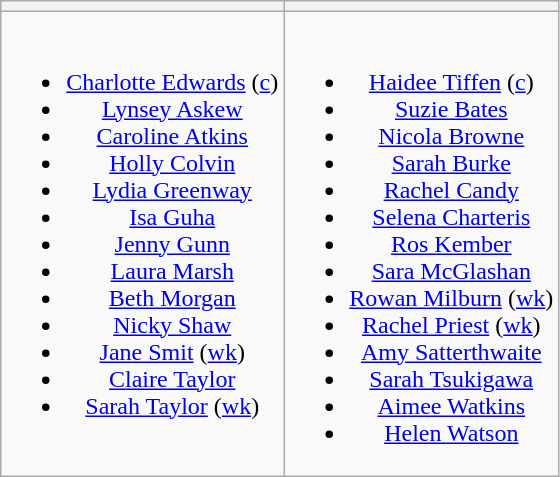<table class="wikitable" style="text-align:center">
<tr>
<th></th>
<th></th>
</tr>
<tr style="vertical-align:top">
<td><br><ul><li><a href='#'>Charlotte Edwards</a> (<a href='#'>c</a>)</li><li><a href='#'>Lynsey Askew</a></li><li><a href='#'>Caroline Atkins</a></li><li><a href='#'>Holly Colvin</a></li><li><a href='#'>Lydia Greenway</a></li><li><a href='#'>Isa Guha</a></li><li><a href='#'>Jenny Gunn</a></li><li><a href='#'>Laura Marsh</a></li><li><a href='#'>Beth Morgan</a></li><li><a href='#'>Nicky Shaw</a></li><li><a href='#'>Jane Smit</a> (<a href='#'>wk</a>)</li><li><a href='#'>Claire Taylor</a></li><li><a href='#'>Sarah Taylor</a> (<a href='#'>wk</a>)</li></ul></td>
<td><br><ul><li><a href='#'>Haidee Tiffen</a> (<a href='#'>c</a>)</li><li><a href='#'>Suzie Bates</a></li><li><a href='#'>Nicola Browne</a></li><li><a href='#'>Sarah Burke</a></li><li><a href='#'>Rachel Candy</a></li><li><a href='#'>Selena Charteris</a></li><li><a href='#'>Ros Kember</a></li><li><a href='#'>Sara McGlashan</a></li><li><a href='#'>Rowan Milburn</a> (<a href='#'>wk</a>)</li><li><a href='#'>Rachel Priest</a> (<a href='#'>wk</a>)</li><li><a href='#'>Amy Satterthwaite</a></li><li><a href='#'>Sarah Tsukigawa</a></li><li><a href='#'>Aimee Watkins</a></li><li><a href='#'>Helen Watson</a></li></ul></td>
</tr>
</table>
